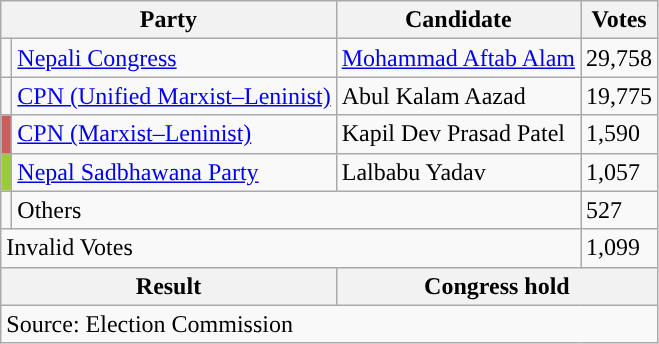<table class="wikitable">
<tr>
<th colspan="2">Party</th>
<th>Candidate</th>
<th>Votes</th>
</tr>
<tr>
<td style="background-color:"></td>
<td><a href='#'>Nepali Congress</a></td>
<td><a href='#'>Mohammad Aftab Alam</a></td>
<td>29,758</td>
</tr>
<tr>
<td style="background-color:"></td>
<td><a href='#'>CPN (Unified Marxist–Leninist)</a></td>
<td>Abul Kalam Aazad</td>
<td>19,775</td>
</tr>
<tr>
<td style="background-color:indianred"></td>
<td><a href='#'>CPN (Marxist–Leninist)</a></td>
<td>Kapil Dev Prasad Patel</td>
<td>1,590</td>
</tr>
<tr>
<td style="background-color:yellowgreen"></td>
<td><a href='#'>Nepal Sadbhawana Party</a></td>
<td>Lalbabu Yadav</td>
<td>1,057</td>
</tr>
<tr>
<td></td>
<td colspan="2">Others</td>
<td>527</td>
</tr>
<tr>
<td colspan="3">Invalid Votes</td>
<td>1,099</td>
</tr>
<tr>
<th colspan="2">Result</th>
<th colspan="2">Congress hold</th>
</tr>
<tr>
<td colspan="4">Source: Election Commission</td>
</tr>
</table>
